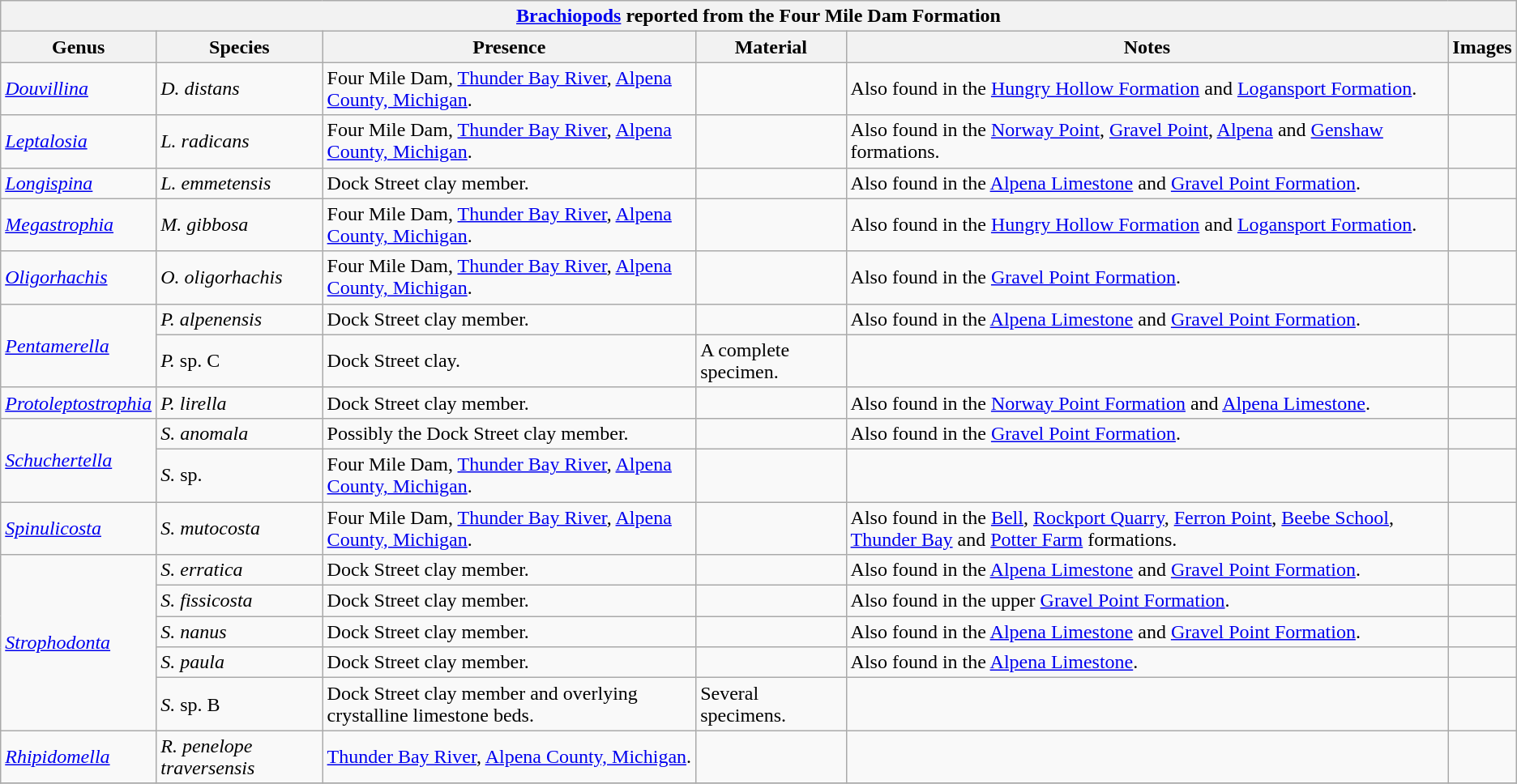<table class="wikitable" align="center">
<tr>
<th colspan="6" align="center"><strong><a href='#'>Brachiopods</a> reported from the Four Mile Dam Formation</strong></th>
</tr>
<tr>
<th>Genus</th>
<th>Species</th>
<th>Presence</th>
<th><strong>Material</strong></th>
<th>Notes</th>
<th>Images</th>
</tr>
<tr>
<td><em><a href='#'>Douvillina</a></em></td>
<td><em>D. distans</em></td>
<td>Four Mile Dam, <a href='#'>Thunder Bay River</a>, <a href='#'>Alpena County, Michigan</a>.</td>
<td></td>
<td>Also found in the <a href='#'>Hungry Hollow Formation</a> and <a href='#'>Logansport Formation</a>.</td>
<td></td>
</tr>
<tr>
<td><em><a href='#'>Leptalosia</a></em></td>
<td><em>L. radicans</em></td>
<td>Four Mile Dam, <a href='#'>Thunder Bay River</a>, <a href='#'>Alpena County, Michigan</a>.</td>
<td></td>
<td>Also found in the <a href='#'>Norway Point</a>, <a href='#'>Gravel Point</a>, <a href='#'>Alpena</a> and <a href='#'>Genshaw</a> formations.</td>
<td></td>
</tr>
<tr>
<td><em><a href='#'>Longispina</a></em></td>
<td><em>L. emmetensis</em></td>
<td>Dock Street clay member.</td>
<td></td>
<td>Also found in the <a href='#'>Alpena Limestone</a> and <a href='#'>Gravel Point Formation</a>.</td>
<td></td>
</tr>
<tr>
<td><em><a href='#'>Megastrophia</a></em></td>
<td><em>M. gibbosa</em></td>
<td>Four Mile Dam, <a href='#'>Thunder Bay River</a>, <a href='#'>Alpena County, Michigan</a>.</td>
<td></td>
<td>Also found in the <a href='#'>Hungry Hollow Formation</a> and <a href='#'>Logansport Formation</a>.</td>
<td></td>
</tr>
<tr>
<td><em><a href='#'>Oligorhachis</a></em></td>
<td><em>O. oligorhachis</em></td>
<td>Four Mile Dam, <a href='#'>Thunder Bay River</a>, <a href='#'>Alpena County, Michigan</a>.</td>
<td></td>
<td>Also found in the <a href='#'>Gravel Point Formation</a>.</td>
<td></td>
</tr>
<tr>
<td rowspan="2"><em><a href='#'>Pentamerella</a></em></td>
<td><em>P. alpenensis</em></td>
<td>Dock Street clay member.</td>
<td></td>
<td>Also found in the <a href='#'>Alpena Limestone</a> and <a href='#'>Gravel Point Formation</a>.</td>
<td></td>
</tr>
<tr>
<td><em>P.</em> sp. C</td>
<td>Dock Street clay.</td>
<td>A complete specimen.</td>
<td></td>
<td></td>
</tr>
<tr>
<td><em><a href='#'>Protoleptostrophia</a></em></td>
<td><em>P. lirella</em></td>
<td>Dock Street clay member.</td>
<td></td>
<td>Also found in the <a href='#'>Norway Point Formation</a> and <a href='#'>Alpena Limestone</a>.</td>
<td></td>
</tr>
<tr>
<td rowspan="2"><em><a href='#'>Schuchertella</a></em></td>
<td><em>S. anomala</em></td>
<td>Possibly the Dock Street clay member.</td>
<td></td>
<td>Also found in the <a href='#'>Gravel Point Formation</a>.</td>
<td></td>
</tr>
<tr>
<td><em>S.</em> sp.</td>
<td>Four Mile Dam, <a href='#'>Thunder Bay River</a>, <a href='#'>Alpena County, Michigan</a>.</td>
<td></td>
<td></td>
<td></td>
</tr>
<tr>
<td><em><a href='#'>Spinulicosta</a></em></td>
<td><em>S. mutocosta</em></td>
<td>Four Mile Dam, <a href='#'>Thunder Bay River</a>, <a href='#'>Alpena County, Michigan</a>.</td>
<td></td>
<td>Also found in the <a href='#'>Bell</a>, <a href='#'>Rockport Quarry</a>, <a href='#'>Ferron Point</a>, <a href='#'>Beebe School</a>, <a href='#'>Thunder Bay</a> and <a href='#'>Potter Farm</a> formations.</td>
<td></td>
</tr>
<tr>
<td rowspan="5"><em><a href='#'>Strophodonta</a></em></td>
<td><em>S. erratica</em></td>
<td>Dock Street clay member.</td>
<td></td>
<td>Also found in the <a href='#'>Alpena Limestone</a> and <a href='#'>Gravel Point Formation</a>.</td>
<td></td>
</tr>
<tr>
<td><em>S. fissicosta</em></td>
<td>Dock Street clay member.</td>
<td></td>
<td>Also found in the upper <a href='#'>Gravel Point Formation</a>.</td>
<td></td>
</tr>
<tr>
<td><em>S. nanus</em></td>
<td>Dock Street clay member.</td>
<td></td>
<td>Also found in the <a href='#'>Alpena Limestone</a> and <a href='#'>Gravel Point Formation</a>.</td>
<td></td>
</tr>
<tr>
<td><em>S. paula</em></td>
<td>Dock Street clay member.</td>
<td></td>
<td>Also found in the <a href='#'>Alpena Limestone</a>.</td>
<td></td>
</tr>
<tr>
<td><em>S.</em> sp. B</td>
<td>Dock Street clay member and overlying crystalline limestone beds.</td>
<td>Several specimens.</td>
<td></td>
<td></td>
</tr>
<tr>
<td><em><a href='#'>Rhipidomella</a></em></td>
<td><em>R. penelope traversensis</em></td>
<td><a href='#'>Thunder Bay River</a>, <a href='#'>Alpena County, Michigan</a>.</td>
<td></td>
<td></td>
<td></td>
</tr>
<tr>
</tr>
</table>
